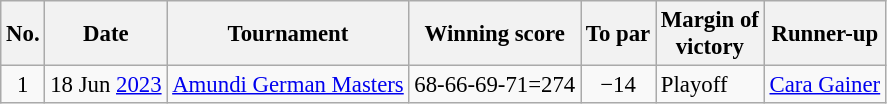<table class="wikitable " style="font-size:95%;">
<tr>
<th>No.</th>
<th>Date</th>
<th>Tournament</th>
<th>Winning score</th>
<th>To par</th>
<th>Margin of<br>victory</th>
<th>Runner-up</th>
</tr>
<tr>
<td align=center>1</td>
<td align=right>18 Jun <a href='#'>2023</a></td>
<td><a href='#'>Amundi German Masters</a></td>
<td align=right>68-66-69-71=274</td>
<td align=center>−14</td>
<td>Playoff</td>
<td> <a href='#'>Cara Gainer</a></td>
</tr>
</table>
